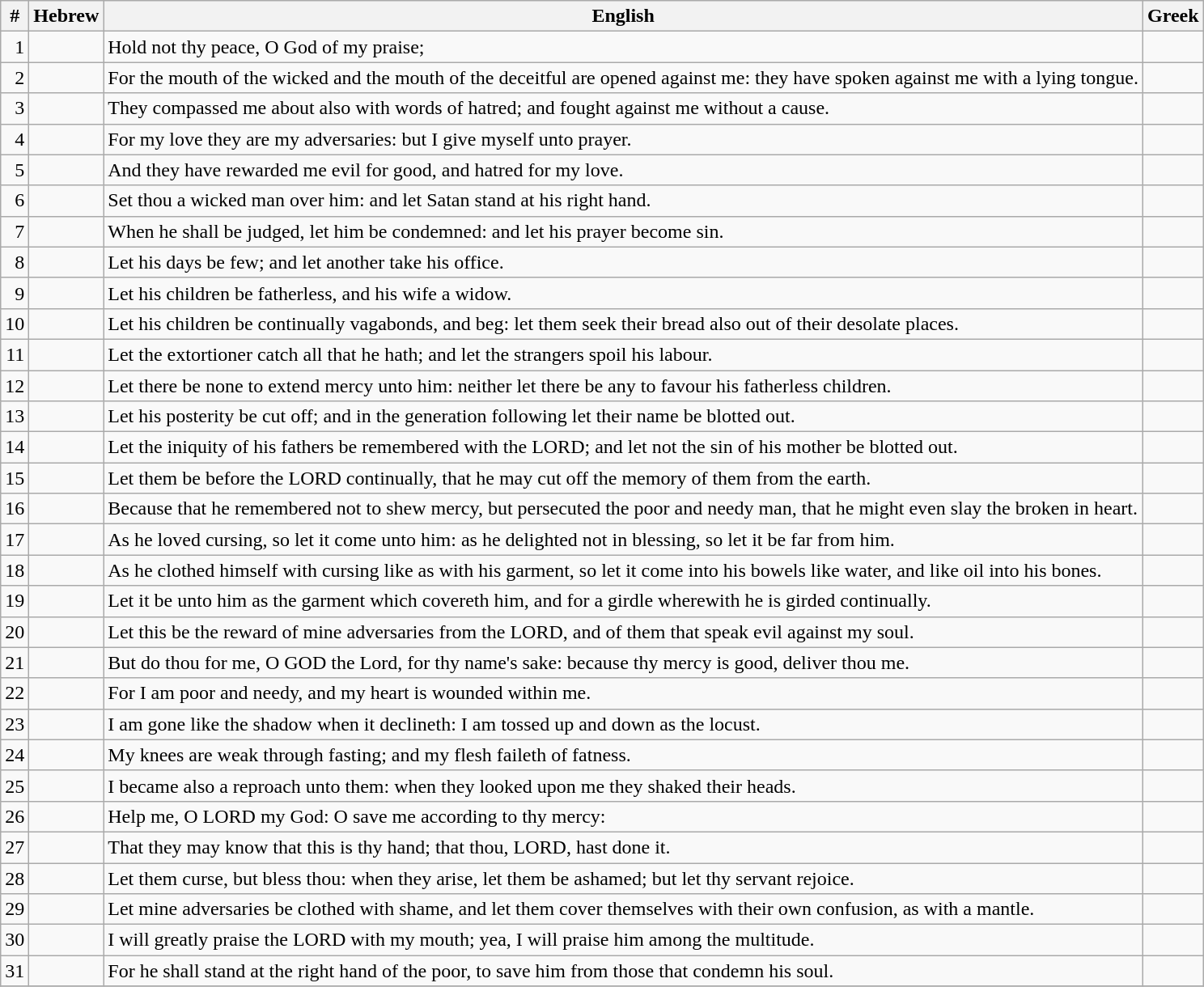<table class=wikitable>
<tr>
<th>#</th>
<th>Hebrew</th>
<th>English</th>
<th>Greek</th>
</tr>
<tr>
<td style="text-align:right">1</td>
<td style="text-align:right"></td>
<td>Hold not thy peace, O God of my praise;</td>
<td></td>
</tr>
<tr>
<td style="text-align:right">2</td>
<td style="text-align:right"></td>
<td>For the mouth of the wicked and the mouth of the deceitful are opened against me: they have spoken against me with a lying tongue.</td>
<td></td>
</tr>
<tr>
<td style="text-align:right">3</td>
<td style="text-align:right"></td>
<td>They compassed me about also with words of hatred; and fought against me without a cause.</td>
<td></td>
</tr>
<tr>
<td style="text-align:right">4</td>
<td style="text-align:right"></td>
<td>For my love they are my adversaries: but I give myself unto prayer.</td>
<td></td>
</tr>
<tr>
<td style="text-align:right">5</td>
<td style="text-align:right"></td>
<td>And they have rewarded me evil for good, and hatred for my love.</td>
<td></td>
</tr>
<tr>
<td style="text-align:right">6</td>
<td style="text-align:right"></td>
<td>Set thou a wicked man over him: and let Satan stand at his right hand.</td>
<td></td>
</tr>
<tr>
<td style="text-align:right">7</td>
<td style="text-align:right"></td>
<td>When he shall be judged, let him be condemned: and let his prayer become sin.</td>
<td></td>
</tr>
<tr>
<td style="text-align:right">8</td>
<td style="text-align:right"></td>
<td>Let his days be few; and let another take his office.</td>
<td></td>
</tr>
<tr>
<td style="text-align:right">9</td>
<td style="text-align:right"></td>
<td>Let his children be fatherless, and his wife a widow.</td>
<td></td>
</tr>
<tr>
<td style="text-align:right">10</td>
<td style="text-align:right"></td>
<td>Let his children be continually vagabonds, and beg: let them seek their bread also out of their desolate places.</td>
<td></td>
</tr>
<tr>
<td style="text-align:right">11</td>
<td style="text-align:right"></td>
<td>Let the extortioner catch all that he hath; and let the strangers spoil his labour.</td>
<td></td>
</tr>
<tr>
<td style="text-align:right">12</td>
<td style="text-align:right"></td>
<td>Let there be none to extend mercy unto him: neither let there be any to favour his fatherless children.</td>
<td></td>
</tr>
<tr>
<td style="text-align:right">13</td>
<td style="text-align:right"></td>
<td>Let his posterity be cut off; and in the generation following let their name be blotted out.</td>
<td></td>
</tr>
<tr>
<td style="text-align:right">14</td>
<td style="text-align:right"></td>
<td>Let the iniquity of his fathers be remembered with the LORD; and let not the sin of his mother be blotted out.</td>
<td></td>
</tr>
<tr>
<td style="text-align:right">15</td>
<td style="text-align:right"></td>
<td>Let them be before the LORD continually, that he may cut off the memory of them from the earth.</td>
<td></td>
</tr>
<tr>
<td style="text-align:right">16</td>
<td style="text-align:right"></td>
<td>Because that he remembered not to shew mercy, but persecuted the poor and needy man, that he might even slay the broken in heart.</td>
<td></td>
</tr>
<tr>
<td style="text-align:right">17</td>
<td style="text-align:right"></td>
<td>As he loved cursing, so let it come unto him: as he delighted not in blessing, so let it be far from him.</td>
<td></td>
</tr>
<tr>
<td style="text-align:right">18</td>
<td style="text-align:right"></td>
<td>As he clothed himself with cursing like as with his garment, so let it come into his bowels like water, and like oil into his bones.</td>
<td></td>
</tr>
<tr>
<td style="text-align:right">19</td>
<td style="text-align:right"></td>
<td>Let it be unto him as the garment which covereth him, and for a girdle wherewith he is girded continually.</td>
<td></td>
</tr>
<tr>
<td style="text-align:right">20</td>
<td style="text-align:right"></td>
<td>Let this be the reward of mine adversaries from the LORD, and of them that speak evil against my soul.</td>
<td></td>
</tr>
<tr>
<td style="text-align:right">21</td>
<td style="text-align:right"></td>
<td>But do thou for me, O GOD the Lord, for thy name's sake: because thy mercy is good, deliver thou me.</td>
<td></td>
</tr>
<tr>
<td style="text-align:right">22</td>
<td style="text-align:right"></td>
<td>For I am poor and needy, and my heart is wounded within me.</td>
<td></td>
</tr>
<tr>
<td style="text-align:right">23</td>
<td style="text-align:right"></td>
<td>I am gone like the shadow when it declineth: I am tossed up and down as the locust.</td>
<td></td>
</tr>
<tr>
<td style="text-align:right">24</td>
<td style="text-align:right"></td>
<td>My knees are weak through fasting; and my flesh faileth of fatness.</td>
<td></td>
</tr>
<tr>
<td style="text-align:right">25</td>
<td style="text-align:right"></td>
<td>I became also a reproach unto them: when they looked upon me they shaked their heads.</td>
<td></td>
</tr>
<tr>
<td style="text-align:right">26</td>
<td style="text-align:right"></td>
<td>Help me, O LORD my God: O save me according to thy mercy:</td>
<td></td>
</tr>
<tr>
<td style="text-align:right">27</td>
<td style="text-align:right"></td>
<td>That they may know that this is thy hand; that thou, LORD, hast done it.</td>
<td></td>
</tr>
<tr>
<td style="text-align:right">28</td>
<td style="text-align:right"></td>
<td>Let them curse, but bless thou: when they arise, let them be ashamed; but let thy servant rejoice.</td>
<td></td>
</tr>
<tr>
<td style="text-align:right">29</td>
<td style="text-align:right"></td>
<td>Let mine adversaries be clothed with shame, and let them cover themselves with their own confusion, as with a mantle.</td>
<td></td>
</tr>
<tr>
<td style="text-align:right">30</td>
<td style="text-align:right"></td>
<td>I will greatly praise the LORD with my mouth; yea, I will praise him among the multitude.</td>
<td></td>
</tr>
<tr>
<td style="text-align:right">31</td>
<td style="text-align:right"></td>
<td>For he shall stand at the right hand of the poor, to save him from those that condemn his soul.</td>
<td></td>
</tr>
<tr>
</tr>
</table>
